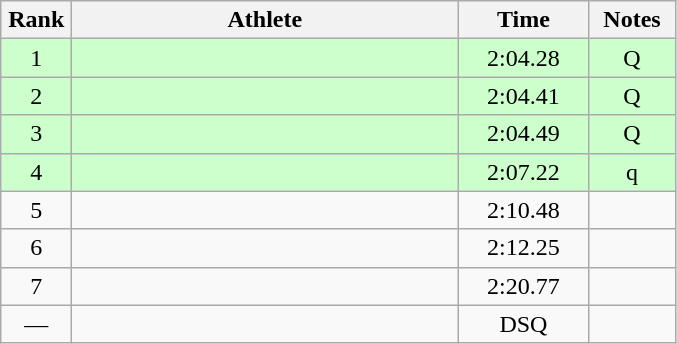<table class="wikitable" style="text-align:center">
<tr>
<th width=40>Rank</th>
<th width=250>Athlete</th>
<th width=80>Time</th>
<th width=50>Notes</th>
</tr>
<tr bgcolor=ccffcc>
<td>1</td>
<td align=left></td>
<td>2:04.28</td>
<td>Q</td>
</tr>
<tr bgcolor=ccffcc>
<td>2</td>
<td align=left></td>
<td>2:04.41</td>
<td>Q</td>
</tr>
<tr bgcolor=ccffcc>
<td>3</td>
<td align=left></td>
<td>2:04.49</td>
<td>Q</td>
</tr>
<tr bgcolor=ccffcc>
<td>4</td>
<td align=left></td>
<td>2:07.22</td>
<td>q</td>
</tr>
<tr>
<td>5</td>
<td align=left></td>
<td>2:10.48</td>
<td></td>
</tr>
<tr>
<td>6</td>
<td align=left></td>
<td>2:12.25</td>
<td></td>
</tr>
<tr>
<td>7</td>
<td align=left></td>
<td>2:20.77</td>
<td></td>
</tr>
<tr>
<td>—</td>
<td align=left></td>
<td>DSQ</td>
<td></td>
</tr>
</table>
